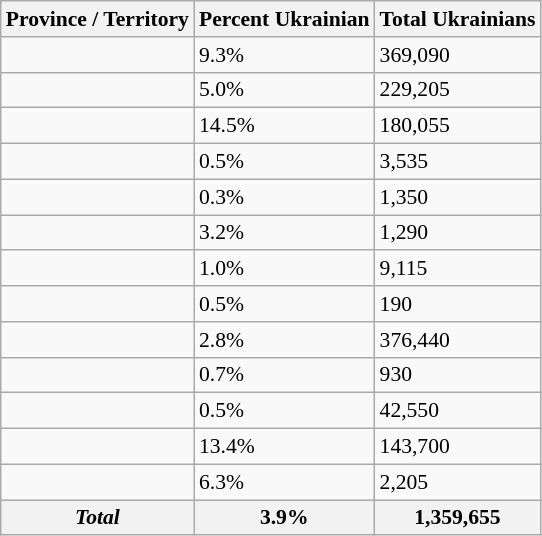<table class="wikitable sortable collapsible" style="font-size: 90%;">
<tr>
<th>Province / Territory</th>
<th>Percent Ukrainian</th>
<th>Total Ukrainians</th>
</tr>
<tr>
<td></td>
<td>9.3%</td>
<td>369,090</td>
</tr>
<tr>
<td></td>
<td>5.0%</td>
<td>229,205</td>
</tr>
<tr>
<td></td>
<td>14.5%</td>
<td>180,055</td>
</tr>
<tr>
<td></td>
<td>0.5%</td>
<td>3,535</td>
</tr>
<tr>
<td></td>
<td>0.3%</td>
<td>1,350</td>
</tr>
<tr>
<td></td>
<td>3.2%</td>
<td>1,290</td>
</tr>
<tr>
<td></td>
<td>1.0%</td>
<td>9,115</td>
</tr>
<tr>
<td></td>
<td>0.5%</td>
<td>190</td>
</tr>
<tr>
<td></td>
<td>2.8%</td>
<td>376,440</td>
</tr>
<tr>
<td></td>
<td>0.7%</td>
<td>930</td>
</tr>
<tr>
<td></td>
<td>0.5%</td>
<td>42,550</td>
</tr>
<tr>
<td></td>
<td>13.4%</td>
<td>143,700</td>
</tr>
<tr>
<td></td>
<td>6.3%</td>
<td>2,205</td>
</tr>
<tr>
<th><em>Total</em></th>
<th>3.9%</th>
<th>1,359,655</th>
</tr>
</table>
